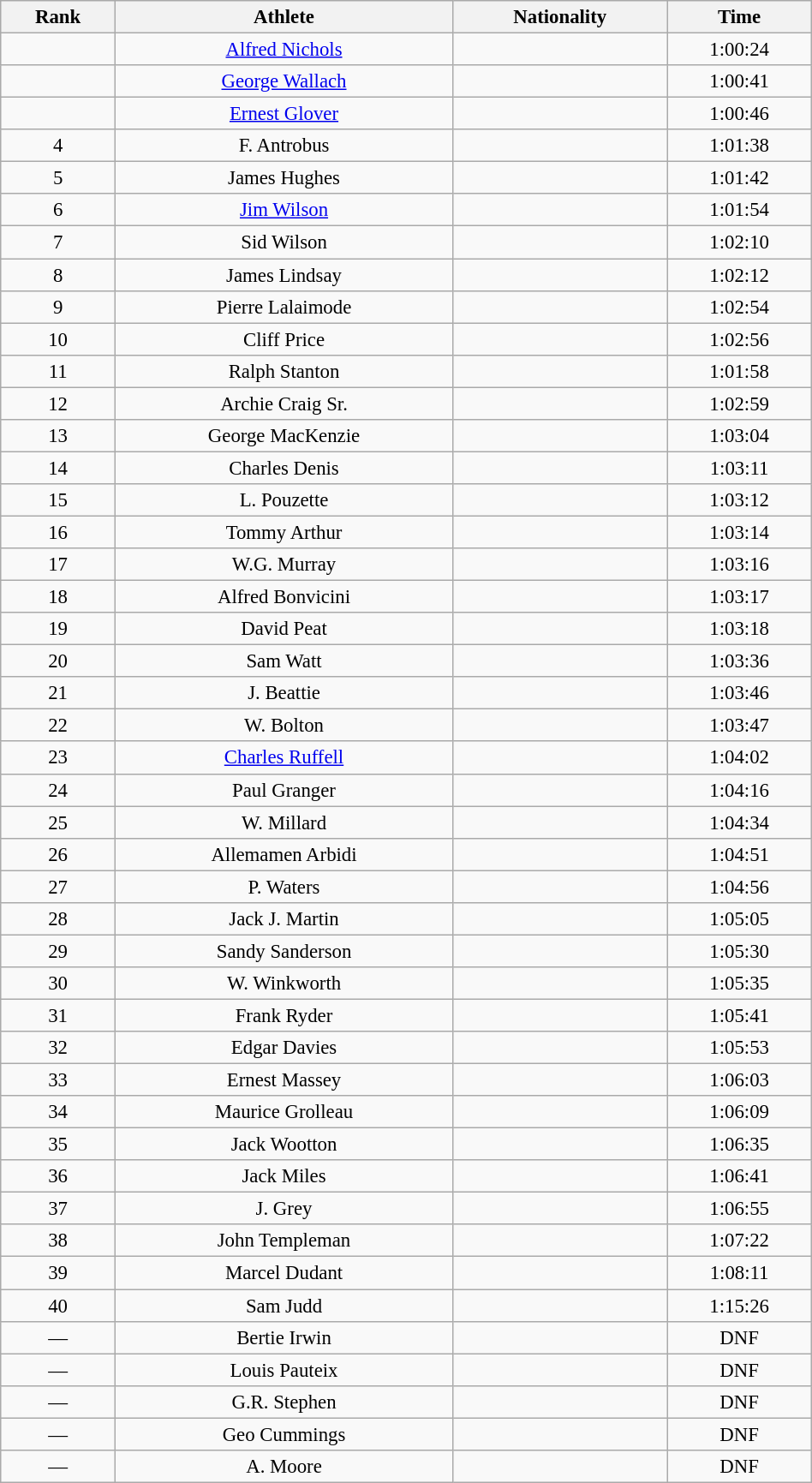<table class="wikitable sortable" style=" text-align:center; font-size:95%;" width="50%">
<tr>
<th>Rank</th>
<th>Athlete</th>
<th>Nationality</th>
<th>Time</th>
</tr>
<tr>
<td align=center></td>
<td><a href='#'>Alfred Nichols</a></td>
<td></td>
<td>1:00:24</td>
</tr>
<tr>
<td align=center></td>
<td><a href='#'>George Wallach</a></td>
<td></td>
<td>1:00:41</td>
</tr>
<tr>
<td align=center></td>
<td><a href='#'>Ernest Glover</a></td>
<td></td>
<td>1:00:46</td>
</tr>
<tr>
<td align=center>4</td>
<td>F. Antrobus</td>
<td></td>
<td>1:01:38</td>
</tr>
<tr>
<td align=center>5</td>
<td>James Hughes</td>
<td></td>
<td>1:01:42</td>
</tr>
<tr>
<td align=center>6</td>
<td><a href='#'>Jim Wilson</a></td>
<td></td>
<td>1:01:54</td>
</tr>
<tr>
<td align=center>7</td>
<td>Sid Wilson</td>
<td></td>
<td>1:02:10</td>
</tr>
<tr>
<td align=center>8</td>
<td>James Lindsay</td>
<td></td>
<td>1:02:12</td>
</tr>
<tr>
<td align=center>9</td>
<td>Pierre Lalaimode</td>
<td></td>
<td>1:02:54</td>
</tr>
<tr>
<td align=center>10</td>
<td>Cliff Price</td>
<td></td>
<td>1:02:56</td>
</tr>
<tr>
<td align=center>11</td>
<td>Ralph Stanton</td>
<td></td>
<td>1:01:58</td>
</tr>
<tr>
<td align=center>12</td>
<td>Archie Craig Sr.</td>
<td></td>
<td>1:02:59</td>
</tr>
<tr>
<td align=center>13</td>
<td>George MacKenzie</td>
<td></td>
<td>1:03:04</td>
</tr>
<tr>
<td align=center>14</td>
<td>Charles Denis</td>
<td></td>
<td>1:03:11</td>
</tr>
<tr>
<td align=center>15</td>
<td>L. Pouzette</td>
<td></td>
<td>1:03:12</td>
</tr>
<tr>
<td align=center>16</td>
<td>Tommy Arthur</td>
<td></td>
<td>1:03:14</td>
</tr>
<tr>
<td align=center>17</td>
<td>W.G. Murray</td>
<td></td>
<td>1:03:16</td>
</tr>
<tr>
<td align=center>18</td>
<td>Alfred Bonvicini</td>
<td></td>
<td>1:03:17</td>
</tr>
<tr>
<td align=center>19</td>
<td>David Peat</td>
<td></td>
<td>1:03:18</td>
</tr>
<tr>
<td align=center>20</td>
<td>Sam Watt</td>
<td></td>
<td>1:03:36</td>
</tr>
<tr>
<td align=center>21</td>
<td>J. Beattie</td>
<td></td>
<td>1:03:46</td>
</tr>
<tr>
<td align=center>22</td>
<td>W. Bolton</td>
<td></td>
<td>1:03:47</td>
</tr>
<tr>
<td align=center>23</td>
<td><a href='#'>Charles Ruffell</a></td>
<td></td>
<td>1:04:02</td>
</tr>
<tr>
<td align=center>24</td>
<td>Paul Granger</td>
<td></td>
<td>1:04:16</td>
</tr>
<tr>
<td align=center>25</td>
<td>W. Millard</td>
<td></td>
<td>1:04:34</td>
</tr>
<tr>
<td align=center>26</td>
<td>Allemamen Arbidi</td>
<td></td>
<td>1:04:51</td>
</tr>
<tr>
<td align=center>27</td>
<td>P. Waters</td>
<td></td>
<td>1:04:56</td>
</tr>
<tr>
<td align=center>28</td>
<td>Jack J. Martin</td>
<td></td>
<td>1:05:05</td>
</tr>
<tr>
<td align=center>29</td>
<td>Sandy Sanderson</td>
<td></td>
<td>1:05:30</td>
</tr>
<tr>
<td align=center>30</td>
<td>W. Winkworth</td>
<td></td>
<td>1:05:35</td>
</tr>
<tr>
<td align=center>31</td>
<td>Frank Ryder</td>
<td></td>
<td>1:05:41</td>
</tr>
<tr>
<td align=center>32</td>
<td>Edgar Davies</td>
<td></td>
<td>1:05:53</td>
</tr>
<tr>
<td align=center>33</td>
<td>Ernest Massey</td>
<td></td>
<td>1:06:03</td>
</tr>
<tr>
<td align=center>34</td>
<td>Maurice Grolleau</td>
<td></td>
<td>1:06:09</td>
</tr>
<tr>
<td align=center>35</td>
<td>Jack Wootton</td>
<td></td>
<td>1:06:35</td>
</tr>
<tr>
<td align=center>36</td>
<td>Jack Miles</td>
<td></td>
<td>1:06:41</td>
</tr>
<tr>
<td align=center>37</td>
<td>J. Grey</td>
<td></td>
<td>1:06:55</td>
</tr>
<tr>
<td align=center>38</td>
<td>John Templeman</td>
<td></td>
<td>1:07:22</td>
</tr>
<tr>
<td align=center>39</td>
<td>Marcel Dudant</td>
<td></td>
<td>1:08:11</td>
</tr>
<tr>
<td align=center>40</td>
<td>Sam Judd</td>
<td></td>
<td>1:15:26</td>
</tr>
<tr>
<td align=center>—</td>
<td>Bertie Irwin</td>
<td></td>
<td>DNF</td>
</tr>
<tr>
<td align=center>—</td>
<td>Louis Pauteix</td>
<td></td>
<td>DNF</td>
</tr>
<tr>
<td align=center>—</td>
<td>G.R. Stephen</td>
<td></td>
<td>DNF</td>
</tr>
<tr>
<td align=center>—</td>
<td>Geo Cummings</td>
<td></td>
<td>DNF</td>
</tr>
<tr>
<td align=center>—</td>
<td>A. Moore</td>
<td></td>
<td>DNF</td>
</tr>
</table>
